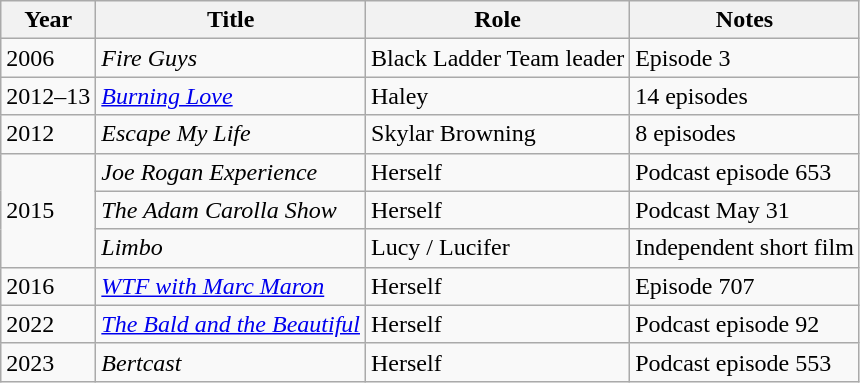<table class="wikitable sortable">
<tr>
<th>Year</th>
<th>Title</th>
<th>Role</th>
<th class="unsortable">Notes</th>
</tr>
<tr>
<td>2006</td>
<td><em>Fire Guys</em></td>
<td>Black Ladder Team leader</td>
<td>Episode 3</td>
</tr>
<tr>
<td>2012–13</td>
<td><em><a href='#'>Burning Love</a></em></td>
<td>Haley</td>
<td>14 episodes</td>
</tr>
<tr>
<td>2012</td>
<td><em>Escape My Life</em></td>
<td>Skylar Browning</td>
<td>8 episodes</td>
</tr>
<tr>
<td rowspan="3">2015</td>
<td><em>Joe Rogan Experience</em></td>
<td>Herself</td>
<td>Podcast episode 653</td>
</tr>
<tr>
<td data-sort-value="Adam Carolla Show, The"><em>The Adam Carolla Show</em></td>
<td>Herself</td>
<td>Podcast May 31</td>
</tr>
<tr>
<td><em>Limbo</em></td>
<td>Lucy / Lucifer</td>
<td>Independent short film</td>
</tr>
<tr>
<td>2016</td>
<td><em><a href='#'>WTF with Marc Maron</a></em></td>
<td>Herself</td>
<td>Episode 707</td>
</tr>
<tr>
<td>2022</td>
<td data-sort-value="Bald and the Beautiful, The"><em><a href='#'>The Bald and the Beautiful</a></em></td>
<td>Herself</td>
<td>Podcast episode 92</td>
</tr>
<tr>
<td>2023</td>
<td><em>Bertcast</em></td>
<td>Herself</td>
<td>Podcast episode 553</td>
</tr>
</table>
